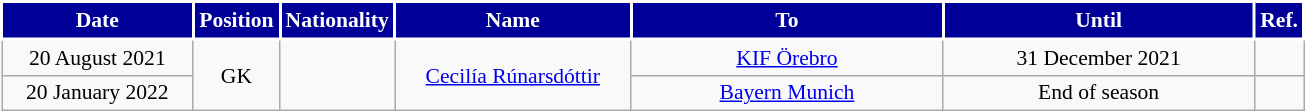<table class="wikitable" style="text-align:center; font-size:90%; ">
<tr>
<th style="background:#000099;color:white;border:2px solid #ffffff; width:120px;">Date</th>
<th style="background:#000099;color:white;border:2px solid #ffffff; width:50px;">Position</th>
<th style="background:#000099;color:white;border:2px solid #ffffff; width:50px;">Nationality</th>
<th style="background:#000099;color:white;border:2px solid #ffffff; width:150px;">Name</th>
<th style="background:#000099;color:white;border:2px solid #ffffff; width:200px;">To</th>
<th style="background:#000099;color:white;border:2px solid #ffffff; width:200px;">Until</th>
<th style="background:#000099;color:white;border:2px solid #ffffff; width:25px;">Ref.</th>
</tr>
<tr>
<td>20 August 2021</td>
<td rowspan="2">GK</td>
<td rowspan="2"></td>
<td rowspan="2"><a href='#'>Cecilía Rúnarsdóttir</a></td>
<td> <a href='#'>KIF Örebro</a></td>
<td>31 December 2021</td>
<td></td>
</tr>
<tr>
<td>20 January 2022</td>
<td> <a href='#'>Bayern Munich</a></td>
<td>End of season</td>
<td></td>
</tr>
</table>
